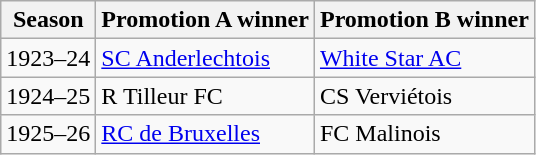<table class="wikitable sortable" style="text–align:center;">
<tr>
<th>Season</th>
<th>Promotion A winner</th>
<th>Promotion B winner</th>
</tr>
<tr>
<td>1923–24</td>
<td><a href='#'>SC Anderlechtois</a></td>
<td><a href='#'>White Star AC</a></td>
</tr>
<tr>
<td>1924–25</td>
<td>R Tilleur FC</td>
<td>CS Verviétois</td>
</tr>
<tr>
<td>1925–26</td>
<td><a href='#'>RC de Bruxelles</a></td>
<td>FC Malinois</td>
</tr>
</table>
